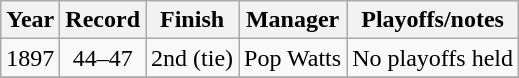<table class="wikitable" style="text-align:center">
<tr>
<th>Year</th>
<th>Record</th>
<th>Finish</th>
<th>Manager</th>
<th>Playoffs/notes</th>
</tr>
<tr align=center>
<td>1897</td>
<td>44–47</td>
<td>2nd (tie)</td>
<td>Pop Watts</td>
<td>No playoffs held</td>
</tr>
<tr align=center>
</tr>
</table>
